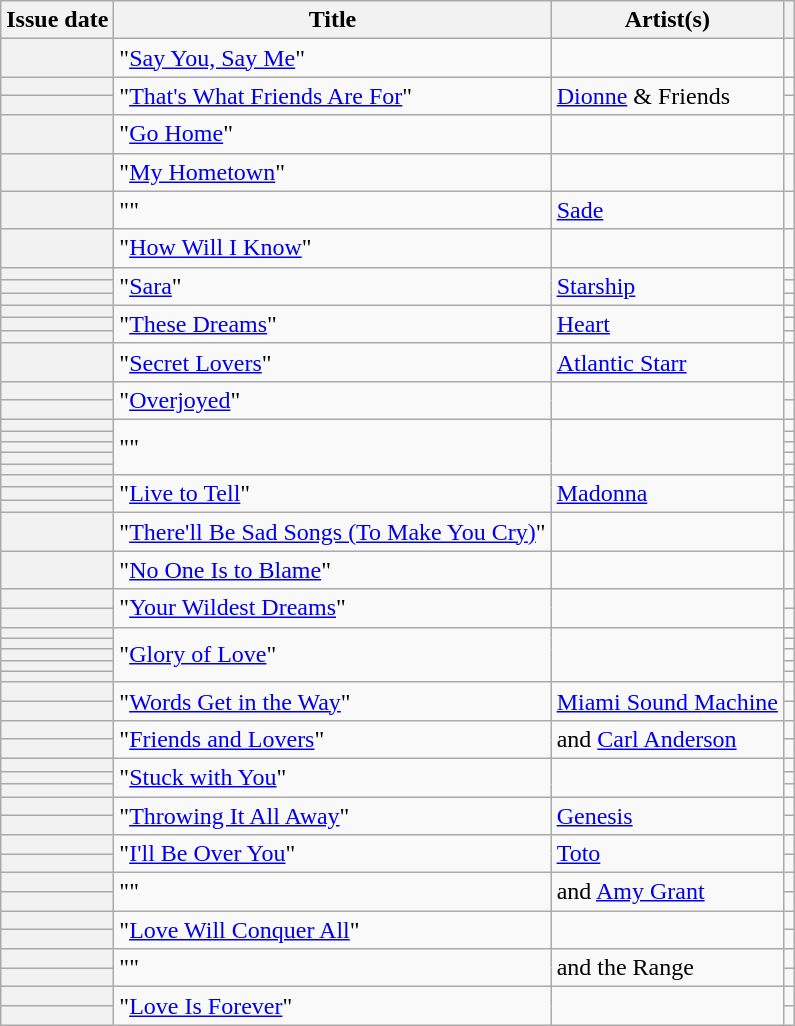<table class="wikitable sortable plainrowheaders">
<tr>
<th scope=col>Issue date</th>
<th scope=col>Title</th>
<th scope=col>Artist(s)</th>
<th scope=col class=unsortable></th>
</tr>
<tr>
<th scope=row></th>
<td>"<a href='#'>Say You, Say Me</a>"</td>
<td></td>
<td align=center></td>
</tr>
<tr>
<th scope=row></th>
<td rowspan="2">"<a href='#'>That's What Friends Are For</a>"</td>
<td rowspan="2"><a href='#'>Dionne</a> & Friends</td>
<td align=center></td>
</tr>
<tr>
<th scope=row></th>
<td align=center></td>
</tr>
<tr>
<th scope=row></th>
<td>"<a href='#'>Go Home</a>"</td>
<td></td>
<td align=center></td>
</tr>
<tr>
<th scope=row></th>
<td>"<a href='#'>My Hometown</a>"</td>
<td></td>
<td align=center></td>
</tr>
<tr>
<th scope=row></th>
<td>""</td>
<td><a href='#'>Sade</a></td>
<td align=center></td>
</tr>
<tr>
<th scope=row></th>
<td>"<a href='#'>How Will I Know</a>"</td>
<td></td>
<td align=center></td>
</tr>
<tr>
<th scope=row></th>
<td rowspan="3">"<a href='#'>Sara</a>"</td>
<td rowspan="3"><a href='#'>Starship</a></td>
<td align=center></td>
</tr>
<tr>
<th scope=row></th>
<td align=center></td>
</tr>
<tr>
<th scope=row></th>
<td align=center></td>
</tr>
<tr>
<th scope=row></th>
<td rowspan="3">"<a href='#'>These Dreams</a>"</td>
<td rowspan="3"><a href='#'>Heart</a></td>
<td align=center></td>
</tr>
<tr>
<th scope=row></th>
<td align=center></td>
</tr>
<tr>
<th scope=row></th>
<td align=center></td>
</tr>
<tr>
<th scope=row></th>
<td>"<a href='#'>Secret Lovers</a>"</td>
<td><a href='#'>Atlantic Starr</a></td>
<td align=center></td>
</tr>
<tr>
<th scope=row></th>
<td rowspan="2">"<a href='#'>Overjoyed</a>"</td>
<td rowspan="2"></td>
<td align=center></td>
</tr>
<tr>
<th scope=row></th>
<td align=center></td>
</tr>
<tr>
<th scope=row></th>
<td rowspan="5">""</td>
<td rowspan="5"></td>
<td align=center></td>
</tr>
<tr>
<th scope=row></th>
<td align=center></td>
</tr>
<tr>
<th scope=row></th>
<td align=center></td>
</tr>
<tr>
<th scope=row></th>
<td align=center></td>
</tr>
<tr>
<th scope=row></th>
<td align=center></td>
</tr>
<tr>
<th scope=row></th>
<td rowspan="3">"<a href='#'>Live to Tell</a>"</td>
<td rowspan="3"><a href='#'>Madonna</a></td>
<td align=center></td>
</tr>
<tr>
<th scope=row></th>
<td align=center></td>
</tr>
<tr>
<th scope=row></th>
<td align=center></td>
</tr>
<tr>
<th scope=row></th>
<td>"<a href='#'>There'll Be Sad Songs (To Make You Cry)</a>"</td>
<td></td>
<td align=center></td>
</tr>
<tr>
<th scope=row></th>
<td>"<a href='#'>No One Is to Blame</a>"</td>
<td></td>
<td align=center></td>
</tr>
<tr>
<th scope=row></th>
<td rowspan="2">"<a href='#'>Your Wildest Dreams</a>"</td>
<td rowspan="2"></td>
<td align=center></td>
</tr>
<tr>
<th scope=row></th>
<td align=center></td>
</tr>
<tr>
<th scope=row></th>
<td rowspan="5">"<a href='#'>Glory of Love</a>"</td>
<td rowspan="5"></td>
<td align=center></td>
</tr>
<tr>
<th scope=row></th>
<td align=center></td>
</tr>
<tr>
<th scope=row></th>
<td align=center></td>
</tr>
<tr>
<th scope=row></th>
<td align=center></td>
</tr>
<tr>
<th scope=row></th>
<td align=center></td>
</tr>
<tr>
<th scope=row></th>
<td rowspan="2">"<a href='#'>Words Get in the Way</a>"</td>
<td rowspan="2"><a href='#'>Miami Sound Machine</a></td>
<td align=center></td>
</tr>
<tr>
<th scope=row></th>
<td align=center></td>
</tr>
<tr>
<th scope=row></th>
<td rowspan="2">"<a href='#'>Friends and Lovers</a>"</td>
<td rowspan="2"> and <a href='#'>Carl Anderson</a></td>
<td align=center></td>
</tr>
<tr>
<th scope=row></th>
<td align=center></td>
</tr>
<tr>
<th scope=row></th>
<td rowspan="3">"<a href='#'>Stuck with You</a>"</td>
<td rowspan="3"></td>
<td align=center></td>
</tr>
<tr>
<th scope=row></th>
<td align=center></td>
</tr>
<tr>
<th scope=row></th>
<td align=center></td>
</tr>
<tr>
<th scope=row></th>
<td rowspan="2">"<a href='#'>Throwing It All Away</a>"</td>
<td rowspan="2"><a href='#'>Genesis</a></td>
<td align=center></td>
</tr>
<tr>
<th scope=row></th>
<td align=center></td>
</tr>
<tr>
<th scope=row></th>
<td rowspan="2">"<a href='#'>I'll Be Over You</a>"</td>
<td rowspan="2"><a href='#'>Toto</a></td>
<td align=center></td>
</tr>
<tr>
<th scope=row></th>
<td align=center></td>
</tr>
<tr>
<th scope=row></th>
<td rowspan="2">""</td>
<td rowspan="2"> and <a href='#'>Amy Grant</a></td>
<td align=center></td>
</tr>
<tr>
<th scope=row></th>
<td align=center></td>
</tr>
<tr>
<th scope=row></th>
<td rowspan="2">"<a href='#'>Love Will Conquer All</a>"</td>
<td rowspan="2"></td>
<td align=center></td>
</tr>
<tr>
<th scope=row></th>
<td align=center></td>
</tr>
<tr>
<th scope=row></th>
<td rowspan="2">""</td>
<td rowspan="2"> and the Range</td>
<td align=center></td>
</tr>
<tr>
<th scope=row></th>
<td align=center></td>
</tr>
<tr>
<th scope=row></th>
<td rowspan="2">"<a href='#'>Love Is Forever</a>"</td>
<td rowspan="2"></td>
<td align=center></td>
</tr>
<tr>
<th scope=row></th>
<td align=center></td>
</tr>
</table>
